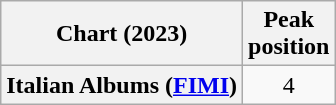<table class="wikitable plainrowheaders" style="text-align:center">
<tr>
<th scope="col">Chart (2023)</th>
<th scope="col">Peak<br>position</th>
</tr>
<tr>
<th scope="row">Italian Albums (<a href='#'>FIMI</a>)</th>
<td>4</td>
</tr>
</table>
